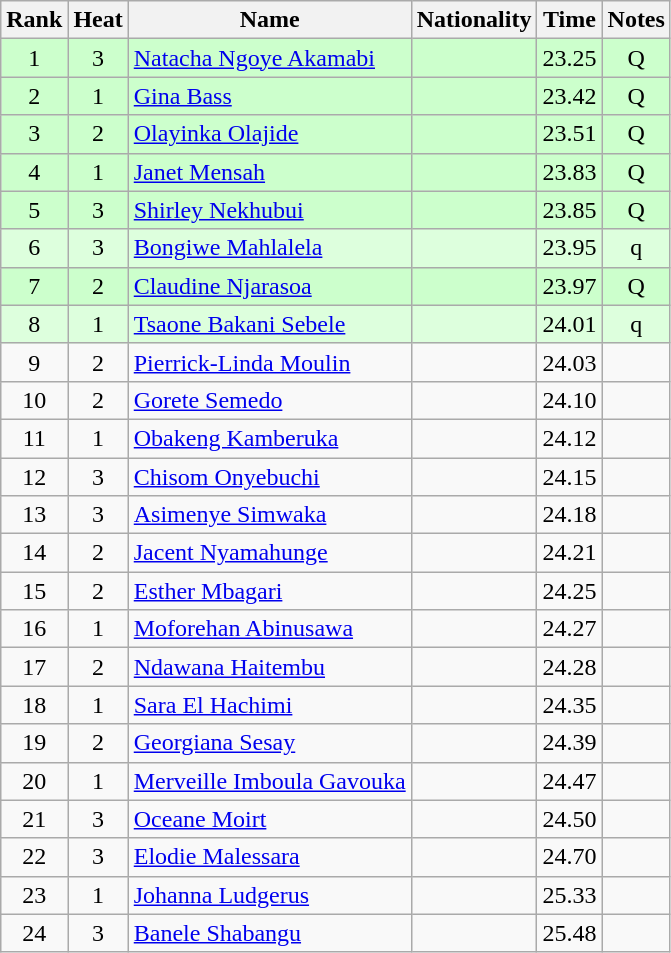<table class="wikitable sortable" style="text-align:center">
<tr>
<th>Rank</th>
<th>Heat</th>
<th>Name</th>
<th>Nationality</th>
<th>Time</th>
<th>Notes</th>
</tr>
<tr bgcolor=ccffcc>
<td>1</td>
<td>3</td>
<td align=left><a href='#'>Natacha Ngoye Akamabi</a></td>
<td align=left></td>
<td>23.25</td>
<td>Q</td>
</tr>
<tr bgcolor=ccffcc>
<td>2</td>
<td>1</td>
<td align=left><a href='#'>Gina Bass</a></td>
<td align=left></td>
<td>23.42</td>
<td>Q</td>
</tr>
<tr bgcolor=ccffcc>
<td>3</td>
<td>2</td>
<td align=left><a href='#'>Olayinka Olajide</a></td>
<td align=left></td>
<td>23.51</td>
<td>Q</td>
</tr>
<tr bgcolor=ccffcc>
<td>4</td>
<td>1</td>
<td align=left><a href='#'>Janet Mensah</a></td>
<td align=left></td>
<td>23.83</td>
<td>Q</td>
</tr>
<tr bgcolor=ccffcc>
<td>5</td>
<td>3</td>
<td align=left><a href='#'>Shirley Nekhubui</a></td>
<td align=left></td>
<td>23.85</td>
<td>Q</td>
</tr>
<tr bgcolor=ddffdd>
<td>6</td>
<td>3</td>
<td align=left><a href='#'>Bongiwe Mahlalela</a></td>
<td align=left></td>
<td>23.95</td>
<td>q</td>
</tr>
<tr bgcolor=ccffcc>
<td>7</td>
<td>2</td>
<td align=left><a href='#'>Claudine Njarasoa</a></td>
<td align=left></td>
<td>23.97</td>
<td>Q</td>
</tr>
<tr bgcolor=ddffdd>
<td>8</td>
<td>1</td>
<td align=left><a href='#'>Tsaone Bakani Sebele</a></td>
<td align=left></td>
<td>24.01</td>
<td>q</td>
</tr>
<tr>
<td>9</td>
<td>2</td>
<td align=left><a href='#'>Pierrick-Linda Moulin</a></td>
<td align=left></td>
<td>24.03</td>
<td></td>
</tr>
<tr>
<td>10</td>
<td>2</td>
<td align=left><a href='#'>Gorete Semedo</a></td>
<td align=left></td>
<td>24.10</td>
<td></td>
</tr>
<tr>
<td>11</td>
<td>1</td>
<td align=left><a href='#'>Obakeng Kamberuka</a></td>
<td align=left></td>
<td>24.12</td>
<td></td>
</tr>
<tr>
<td>12</td>
<td>3</td>
<td align=left><a href='#'>Chisom Onyebuchi</a></td>
<td align=left></td>
<td>24.15</td>
<td></td>
</tr>
<tr>
<td>13</td>
<td>3</td>
<td align=left><a href='#'>Asimenye Simwaka</a></td>
<td align=left></td>
<td>24.18</td>
<td></td>
</tr>
<tr>
<td>14</td>
<td>2</td>
<td align=left><a href='#'>Jacent Nyamahunge</a></td>
<td align=left></td>
<td>24.21</td>
<td></td>
</tr>
<tr>
<td>15</td>
<td>2</td>
<td align=left><a href='#'>Esther Mbagari</a></td>
<td align=left></td>
<td>24.25</td>
<td></td>
</tr>
<tr>
<td>16</td>
<td>1</td>
<td align=left><a href='#'>Moforehan Abinusawa</a></td>
<td align=left></td>
<td>24.27</td>
<td></td>
</tr>
<tr>
<td>17</td>
<td>2</td>
<td align=left><a href='#'>Ndawana Haitembu</a></td>
<td align=left></td>
<td>24.28</td>
<td></td>
</tr>
<tr>
<td>18</td>
<td>1</td>
<td align=left><a href='#'>Sara El Hachimi</a></td>
<td align=left></td>
<td>24.35</td>
<td></td>
</tr>
<tr>
<td>19</td>
<td>2</td>
<td align=left><a href='#'>Georgiana Sesay</a></td>
<td align=left></td>
<td>24.39</td>
<td></td>
</tr>
<tr>
<td>20</td>
<td>1</td>
<td align=left><a href='#'>Merveille Imboula Gavouka</a></td>
<td align=left></td>
<td>24.47</td>
<td></td>
</tr>
<tr>
<td>21</td>
<td>3</td>
<td align=left><a href='#'>Oceane Moirt</a></td>
<td align=left></td>
<td>24.50</td>
<td></td>
</tr>
<tr>
<td>22</td>
<td>3</td>
<td align=left><a href='#'>Elodie Malessara</a></td>
<td align=left></td>
<td>24.70</td>
<td></td>
</tr>
<tr>
<td>23</td>
<td>1</td>
<td align=left><a href='#'>Johanna Ludgerus</a></td>
<td align=left></td>
<td>25.33</td>
<td></td>
</tr>
<tr>
<td>24</td>
<td>3</td>
<td align=left><a href='#'>Banele Shabangu</a></td>
<td align=left></td>
<td>25.48</td>
<td></td>
</tr>
</table>
